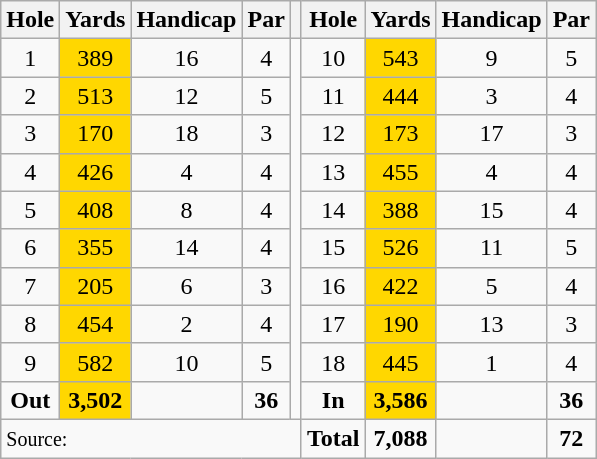<table class=wikitable style="text-align: center">
<tr>
<th>Hole</th>
<th>Yards</th>
<th>Handicap</th>
<th>Par</th>
<th></th>
<th>Hole</th>
<th>Yards</th>
<th>Handicap</th>
<th>Par</th>
</tr>
<tr>
<td>1</td>
<td bgcolor="gold">389</td>
<td>16</td>
<td>4</td>
<td rowspan=10></td>
<td>10</td>
<td bgcolor="gold">543</td>
<td>9</td>
<td>5</td>
</tr>
<tr>
<td>2</td>
<td bgcolor="gold">513</td>
<td>12</td>
<td>5</td>
<td>11</td>
<td bgcolor="gold">444</td>
<td>3</td>
<td>4</td>
</tr>
<tr>
<td>3</td>
<td bgcolor="gold">170</td>
<td>18</td>
<td>3</td>
<td>12</td>
<td bgcolor="gold">173</td>
<td>17</td>
<td>3</td>
</tr>
<tr>
<td>4</td>
<td bgcolor="gold">426</td>
<td>4</td>
<td>4</td>
<td>13</td>
<td bgcolor="gold">455</td>
<td>4</td>
<td>4</td>
</tr>
<tr>
<td>5</td>
<td bgcolor="gold">408</td>
<td>8</td>
<td>4</td>
<td>14</td>
<td bgcolor="gold">388</td>
<td>15</td>
<td>4</td>
</tr>
<tr>
<td>6</td>
<td bgcolor="gold">355</td>
<td>14</td>
<td>4</td>
<td>15</td>
<td bgcolor="gold">526</td>
<td>11</td>
<td>5</td>
</tr>
<tr>
<td>7</td>
<td bgcolor="gold">205</td>
<td>6</td>
<td>3</td>
<td>16</td>
<td bgcolor="gold">422</td>
<td>5</td>
<td>4</td>
</tr>
<tr>
<td>8</td>
<td bgcolor="gold">454</td>
<td>2</td>
<td>4</td>
<td>17</td>
<td bgcolor="gold">190</td>
<td>13</td>
<td>3</td>
</tr>
<tr>
<td>9</td>
<td bgcolor="gold">582</td>
<td>10</td>
<td>5</td>
<td>18</td>
<td bgcolor="gold">445</td>
<td>1</td>
<td>4</td>
</tr>
<tr>
<td colspan=1><strong>Out</strong></td>
<td bgcolor="gold"><strong>3,502</strong></td>
<td></td>
<td><strong>36</strong></td>
<td colspan=1><strong>In</strong></td>
<td bgcolor="gold"><strong>3,586</strong></td>
<td></td>
<td><strong>36</strong></td>
</tr>
<tr>
<td colspan=5 align=left><small>Source:</small></td>
<td colspan=1><strong>Total</strong></td>
<td><strong>7,088</strong></td>
<td></td>
<td><strong>72</strong></td>
</tr>
</table>
